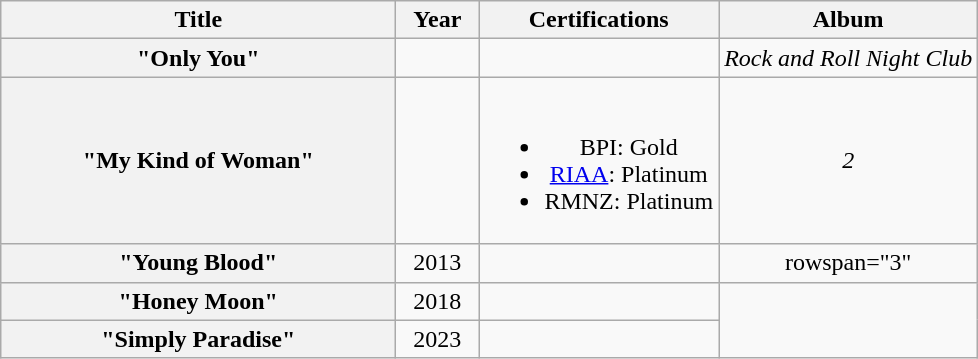<table class="wikitable sortable plainrowheaders" style="text-align:center;">
<tr>
<th scope="col" style="width:16em;">Title</th>
<th scope="col" style="width:3em;">Year</th>
<th scope="col">Certifications</th>
<th scope="col">Album</th>
</tr>
<tr>
<th scope="row">"Only You"</th>
<td></td>
<td></td>
<td><em>Rock and Roll Night Club</em></td>
</tr>
<tr>
<th scope="row">"My Kind of Woman"</th>
<td></td>
<td><br><ul><li>BPI: Gold</li><li><a href='#'>RIAA</a>: Platinum</li><li>RMNZ: Platinum</li></ul></td>
<td><em>2</em></td>
</tr>
<tr>
<th scope="row">"Young Blood"</th>
<td>2013</td>
<td></td>
<td>rowspan="3" </td>
</tr>
<tr>
<th scope="row">"Honey Moon"</th>
<td>2018</td>
<td></td>
</tr>
<tr>
<th scope="row">"Simply Paradise"<br></th>
<td>2023</td>
<td></td>
</tr>
</table>
